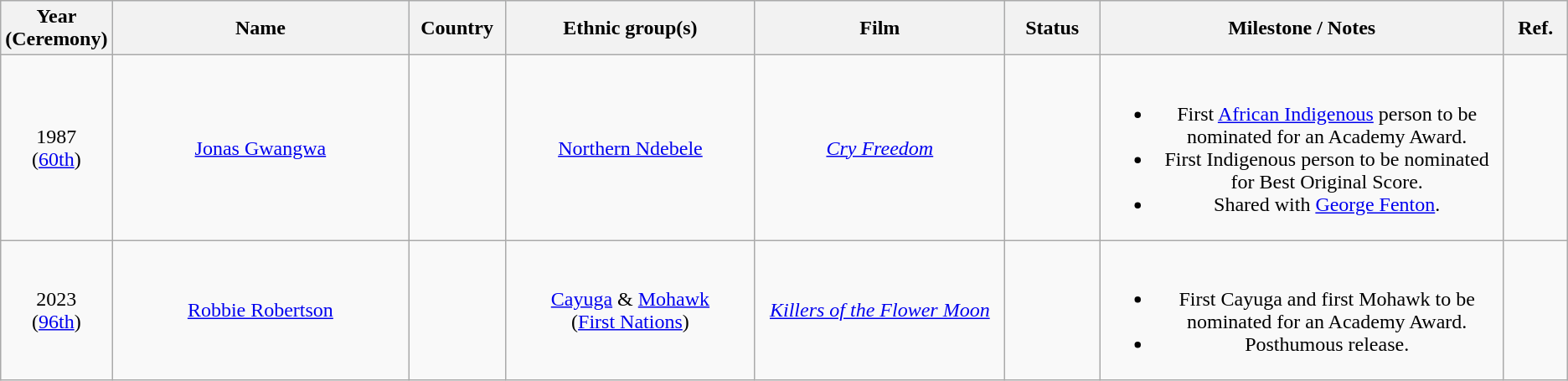<table class="wikitable" style="text-align: center">
<tr style="background:#ebf5ff;">
<th style="width:75px;">Year<br>(Ceremony)</th>
<th style="width:300px;">Name</th>
<th width="75">Country</th>
<th style="width:250px;">Ethnic group(s)</th>
<th style="width:250px;">Film</th>
<th style="width:80px;">Status</th>
<th style="width:400px;">Milestone / Notes</th>
<th style="width:50px;">Ref.</th>
</tr>
<tr>
<td>1987<br>(<a href='#'>60th</a>)</td>
<td><a href='#'>Jonas Gwangwa</a></td>
<td></td>
<td><a href='#'>Northern Ndebele</a></td>
<td><em><a href='#'>Cry Freedom</a></em></td>
<td></td>
<td><br><ul><li>First <a href='#'>African Indigenous</a> person to be nominated for an Academy Award.</li><li>First Indigenous person to be nominated for Best Original Score.</li><li>Shared with <a href='#'>George Fenton</a>.</li></ul></td>
<td></td>
</tr>
<tr>
<td>2023<br>(<a href='#'>96th</a>)</td>
<td><a href='#'>Robbie Robertson</a></td>
<td></td>
<td><a href='#'>Cayuga</a> & <a href='#'>Mohawk</a><br>(<a href='#'>First Nations</a>)</td>
<td><em><a href='#'>Killers of the Flower Moon</a></em></td>
<td></td>
<td><br><ul><li>First Cayuga and first Mohawk to be nominated for an Academy Award.</li><li>Posthumous release.</li></ul></td>
<td></td>
</tr>
</table>
